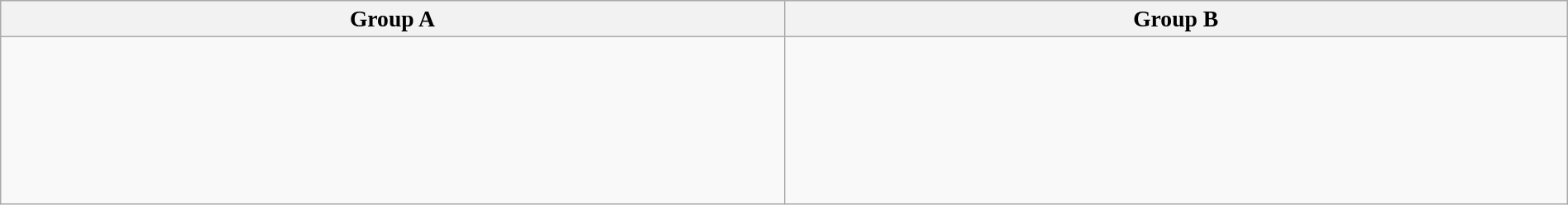<table class=wikitable width=100% style="font-size:115%;">
<tr>
<th width=25%>Group A</th>
<th width=25%>Group B</th>
</tr>
<tr>
<td><br><br>
<br>
<br>
<br>
<br></td>
<td><br><br>
<br>
<br>
<br>
<br></td>
</tr>
</table>
